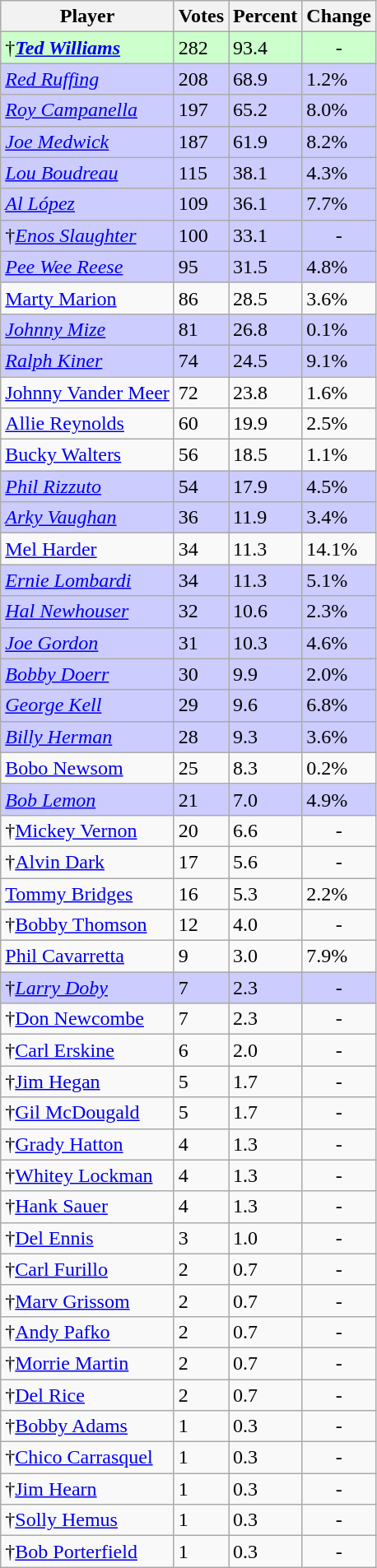<table class="wikitable">
<tr>
<th>Player</th>
<th>Votes</th>
<th>Percent</th>
<th>Change</th>
</tr>
<tr bgcolor="#ccffcc">
<td>†<strong><em><a href='#'>Ted Williams</a></em></strong></td>
<td>282</td>
<td>93.4</td>
<td align=center>-</td>
</tr>
<tr bgcolor="#ccccff">
<td><em><a href='#'>Red Ruffing</a></em></td>
<td>208</td>
<td>68.9</td>
<td align="left"> 1.2%</td>
</tr>
<tr bgcolor="#ccccff">
<td><em><a href='#'>Roy Campanella</a></em></td>
<td>197</td>
<td>65.2</td>
<td align="left"> 8.0%</td>
</tr>
<tr bgcolor="#ccccff">
<td><em><a href='#'>Joe Medwick</a></em></td>
<td>187</td>
<td>61.9</td>
<td align="left"> 8.2%</td>
</tr>
<tr bgcolor="#ccccff">
<td><em><a href='#'>Lou Boudreau</a></em></td>
<td>115</td>
<td>38.1</td>
<td align="left"> 4.3%</td>
</tr>
<tr bgcolor="#ccccff">
<td><em><a href='#'>Al López</a></em></td>
<td>109</td>
<td>36.1</td>
<td align="left"> 7.7%</td>
</tr>
<tr bgcolor="#ccccff">
<td>†<em><a href='#'>Enos Slaughter</a></em></td>
<td>100</td>
<td>33.1</td>
<td align=center>-</td>
</tr>
<tr bgcolor="#ccccff">
<td><em><a href='#'>Pee Wee Reese</a></em></td>
<td>95</td>
<td>31.5</td>
<td align="left"> 4.8%</td>
</tr>
<tr>
<td><a href='#'>Marty Marion</a></td>
<td>86</td>
<td>28.5</td>
<td align="left"> 3.6%</td>
</tr>
<tr bgcolor="#ccccff">
<td><em><a href='#'>Johnny Mize</a></em></td>
<td>81</td>
<td>26.8</td>
<td align="left"> 0.1%</td>
</tr>
<tr bgcolor="#ccccff">
<td><em><a href='#'>Ralph Kiner</a></em></td>
<td>74</td>
<td>24.5</td>
<td align="left"> 9.1%</td>
</tr>
<tr>
<td><a href='#'>Johnny Vander Meer</a></td>
<td>72</td>
<td>23.8</td>
<td align="left"> 1.6%</td>
</tr>
<tr>
<td><a href='#'>Allie Reynolds</a></td>
<td>60</td>
<td>19.9</td>
<td align="left"> 2.5%</td>
</tr>
<tr>
<td><a href='#'>Bucky Walters</a></td>
<td>56</td>
<td>18.5</td>
<td align="left"> 1.1%</td>
</tr>
<tr bgcolor="#ccccff">
<td><em><a href='#'>Phil Rizzuto</a></em></td>
<td>54</td>
<td>17.9</td>
<td align="left"> 4.5%</td>
</tr>
<tr bgcolor="#ccccff">
<td><em><a href='#'>Arky Vaughan</a></em></td>
<td>36</td>
<td>11.9</td>
<td align="left"> 3.4%</td>
</tr>
<tr>
<td><a href='#'>Mel Harder</a></td>
<td>34</td>
<td>11.3</td>
<td align="left"> 14.1%</td>
</tr>
<tr bgcolor="#ccccff">
<td><em><a href='#'>Ernie Lombardi</a></em></td>
<td>34</td>
<td>11.3</td>
<td align="left"> 5.1%</td>
</tr>
<tr bgcolor="#ccccff">
<td><em><a href='#'>Hal Newhouser</a></em></td>
<td>32</td>
<td>10.6</td>
<td align="left"> 2.3%</td>
</tr>
<tr bgcolor="#ccccff">
<td><em><a href='#'>Joe Gordon</a></em></td>
<td>31</td>
<td>10.3</td>
<td align="left"> 4.6%</td>
</tr>
<tr bgcolor="#ccccff">
<td><em><a href='#'>Bobby Doerr</a></em></td>
<td>30</td>
<td>9.9</td>
<td align="left"> 2.0%</td>
</tr>
<tr bgcolor="#ccccff">
<td><em><a href='#'>George Kell</a></em></td>
<td>29</td>
<td>9.6</td>
<td align="left"> 6.8%</td>
</tr>
<tr bgcolor="#ccccff">
<td><em><a href='#'>Billy Herman</a></em></td>
<td>28</td>
<td>9.3</td>
<td align="left"> 3.6%</td>
</tr>
<tr>
<td><a href='#'>Bobo Newsom</a></td>
<td>25</td>
<td>8.3</td>
<td align="left"> 0.2%</td>
</tr>
<tr bgcolor="#ccccff">
<td><em><a href='#'>Bob Lemon</a></em></td>
<td>21</td>
<td>7.0</td>
<td align="left"> 4.9%</td>
</tr>
<tr>
<td>†<a href='#'>Mickey Vernon</a></td>
<td>20</td>
<td>6.6</td>
<td align=center>-</td>
</tr>
<tr>
<td>†<a href='#'>Alvin Dark</a></td>
<td>17</td>
<td>5.6</td>
<td align=center>-</td>
</tr>
<tr>
<td><a href='#'>Tommy Bridges</a></td>
<td>16</td>
<td>5.3</td>
<td align="left"> 2.2%</td>
</tr>
<tr>
<td>†<a href='#'>Bobby Thomson</a></td>
<td>12</td>
<td>4.0</td>
<td align=center>-</td>
</tr>
<tr>
<td><a href='#'>Phil Cavarretta</a></td>
<td>9</td>
<td>3.0</td>
<td align="left"> 7.9%</td>
</tr>
<tr bgcolor="#ccccff">
<td>†<em><a href='#'>Larry Doby</a></em></td>
<td>7</td>
<td>2.3</td>
<td align=center>-</td>
</tr>
<tr>
<td>†<a href='#'>Don Newcombe</a></td>
<td>7</td>
<td>2.3</td>
<td align=center>-</td>
</tr>
<tr>
<td>†<a href='#'>Carl Erskine</a></td>
<td>6</td>
<td>2.0</td>
<td align=center>-</td>
</tr>
<tr>
<td>†<a href='#'>Jim Hegan</a></td>
<td>5</td>
<td>1.7</td>
<td align=center>-</td>
</tr>
<tr>
<td>†<a href='#'>Gil McDougald</a></td>
<td>5</td>
<td>1.7</td>
<td align=center>-</td>
</tr>
<tr>
<td>†<a href='#'>Grady Hatton</a></td>
<td>4</td>
<td>1.3</td>
<td align=center>-</td>
</tr>
<tr>
<td>†<a href='#'>Whitey Lockman</a></td>
<td>4</td>
<td>1.3</td>
<td align=center>-</td>
</tr>
<tr>
<td>†<a href='#'>Hank Sauer</a></td>
<td>4</td>
<td>1.3</td>
<td align=center>-</td>
</tr>
<tr>
<td>†<a href='#'>Del Ennis</a></td>
<td>3</td>
<td>1.0</td>
<td align=center>-</td>
</tr>
<tr>
<td>†<a href='#'>Carl Furillo</a></td>
<td>2</td>
<td>0.7</td>
<td align=center>-</td>
</tr>
<tr>
<td>†<a href='#'>Marv Grissom</a></td>
<td>2</td>
<td>0.7</td>
<td align=center>-</td>
</tr>
<tr>
<td>†<a href='#'>Andy Pafko</a></td>
<td>2</td>
<td>0.7</td>
<td align=center>-</td>
</tr>
<tr>
<td>†<a href='#'>Morrie Martin</a></td>
<td>2</td>
<td>0.7</td>
<td align=center>-</td>
</tr>
<tr>
<td>†<a href='#'>Del Rice</a></td>
<td>2</td>
<td>0.7</td>
<td align=center>-</td>
</tr>
<tr>
<td>†<a href='#'>Bobby Adams</a></td>
<td>1</td>
<td>0.3</td>
<td align=center>-</td>
</tr>
<tr>
<td>†<a href='#'>Chico Carrasquel</a></td>
<td>1</td>
<td>0.3</td>
<td align=center>-</td>
</tr>
<tr>
<td>†<a href='#'>Jim Hearn</a></td>
<td>1</td>
<td>0.3</td>
<td align=center>-</td>
</tr>
<tr>
<td>†<a href='#'>Solly Hemus</a></td>
<td>1</td>
<td>0.3</td>
<td align=center>-</td>
</tr>
<tr>
<td>†<a href='#'>Bob Porterfield</a></td>
<td>1</td>
<td>0.3</td>
<td align=center>-</td>
</tr>
</table>
